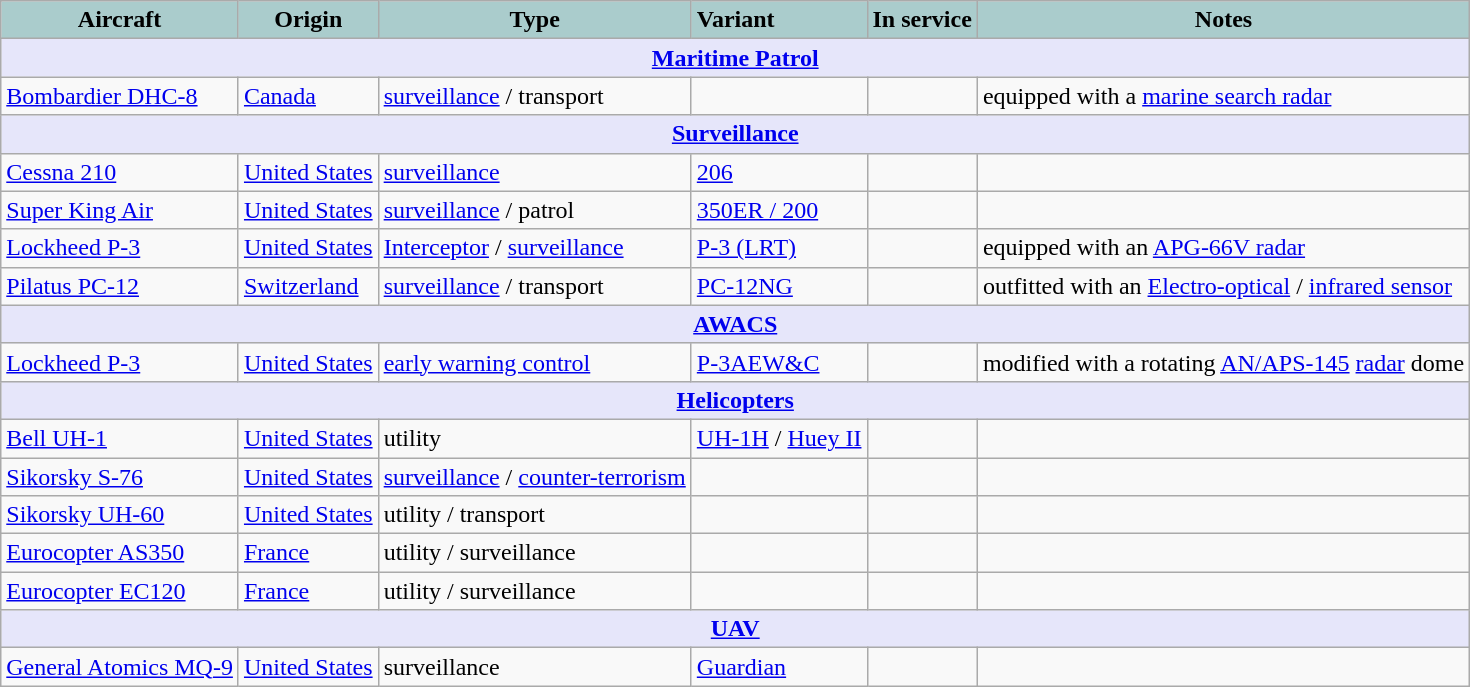<table class="wikitable">
<tr>
<th style="text-align:center; background:#acc;">Aircraft</th>
<th style="text-align: center; background:#acc;">Origin</th>
<th style="text-align:l center; background:#acc;">Type</th>
<th style="text-align:left; background:#acc;">Variant</th>
<th style="text-align:center; background:#acc;">In service</th>
<th style="text-align: center; background:#acc;">Notes</th>
</tr>
<tr>
<th style="align: center; background: lavender;" colspan="7"><a href='#'>Maritime Patrol</a></th>
</tr>
<tr>
<td><a href='#'>Bombardier DHC-8</a></td>
<td><a href='#'>Canada</a></td>
<td><a href='#'>surveillance</a> / transport</td>
<td></td>
<td></td>
<td>equipped with a <a href='#'>marine search radar</a></td>
</tr>
<tr>
<th style="align: center; background: lavender;" colspan="7"><a href='#'>Surveillance</a></th>
</tr>
<tr>
<td><a href='#'>Cessna 210</a></td>
<td><a href='#'>United States</a></td>
<td><a href='#'>surveillance</a></td>
<td><a href='#'>206</a></td>
<td></td>
<td></td>
</tr>
<tr>
<td><a href='#'>Super King Air</a></td>
<td><a href='#'>United States</a></td>
<td><a href='#'>surveillance</a> / patrol</td>
<td><a href='#'>350ER / 200</a></td>
<td></td>
<td></td>
</tr>
<tr>
<td><a href='#'>Lockheed P-3</a></td>
<td><a href='#'>United States</a></td>
<td><a href='#'>Interceptor</a> / <a href='#'>surveillance</a></td>
<td><a href='#'>P-3 (LRT)</a></td>
<td></td>
<td>equipped with an <a href='#'>APG-66V radar</a></td>
</tr>
<tr>
<td><a href='#'>Pilatus PC-12</a></td>
<td><a href='#'>Switzerland</a></td>
<td><a href='#'>surveillance</a> / transport</td>
<td><a href='#'>PC-12NG</a></td>
<td></td>
<td>outfitted with an <a href='#'>Electro-optical</a> / <a href='#'>infrared sensor</a></td>
</tr>
<tr>
<th style="align: center; background: lavender;" colspan="7"><a href='#'>AWACS</a></th>
</tr>
<tr>
<td><a href='#'>Lockheed P-3</a></td>
<td><a href='#'>United States</a></td>
<td><a href='#'>early warning control</a></td>
<td><a href='#'>P-3AEW&C</a></td>
<td></td>
<td>modified with a rotating <a href='#'>AN/APS-145</a> <a href='#'>radar</a> dome</td>
</tr>
<tr>
<th style="align: center; background: lavender;" colspan="7"><a href='#'>Helicopters</a></th>
</tr>
<tr>
<td><a href='#'>Bell UH-1</a></td>
<td><a href='#'>United States</a></td>
<td>utility</td>
<td><a href='#'>UH-1H</a> / <a href='#'>Huey II</a></td>
<td></td>
<td></td>
</tr>
<tr>
<td><a href='#'>Sikorsky S-76</a></td>
<td><a href='#'>United States</a></td>
<td><a href='#'>surveillance</a> / <a href='#'>counter-terrorism</a></td>
<td></td>
<td></td>
<td></td>
</tr>
<tr>
<td><a href='#'>Sikorsky UH-60</a></td>
<td><a href='#'>United States</a></td>
<td>utility / transport</td>
<td></td>
<td></td>
<td></td>
</tr>
<tr>
<td><a href='#'>Eurocopter AS350</a></td>
<td><a href='#'>France</a></td>
<td>utility / surveillance</td>
<td></td>
<td></td>
<td></td>
</tr>
<tr>
<td><a href='#'>Eurocopter EC120</a></td>
<td><a href='#'>France</a></td>
<td>utility / surveillance</td>
<td></td>
<td></td>
<td></td>
</tr>
<tr>
<th style="align: center; background: lavender;" colspan="7"><a href='#'>UAV</a></th>
</tr>
<tr>
<td><a href='#'>General Atomics MQ-9</a></td>
<td><a href='#'>United States</a></td>
<td>surveillance</td>
<td><a href='#'>Guardian</a></td>
<td></td>
<td></td>
</tr>
</table>
